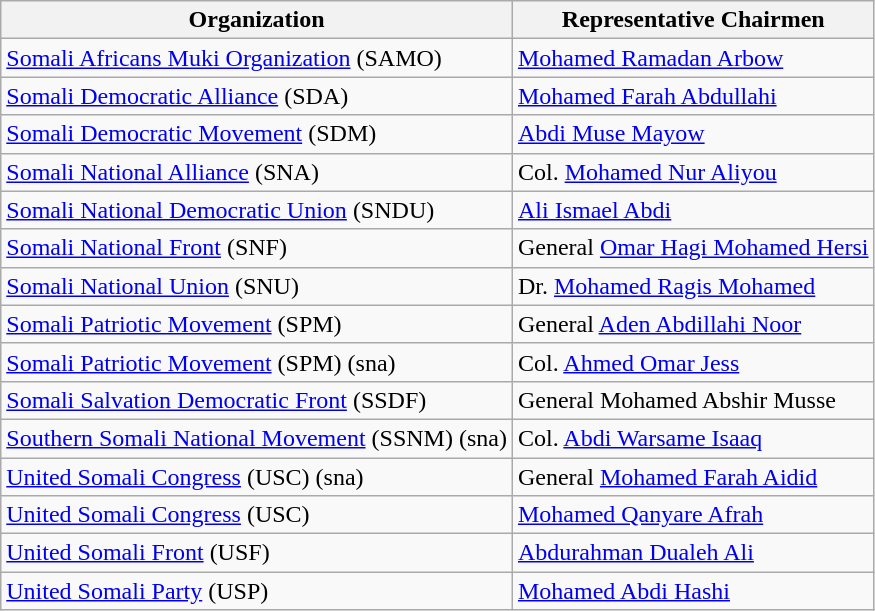<table class="wikitable">
<tr>
<th>Organization</th>
<th>Representative Chairmen</th>
</tr>
<tr>
<td><a href='#'>Somali Africans Muki Organization</a> (SAMO)</td>
<td><a href='#'>Mohamed Ramadan Arbow</a></td>
</tr>
<tr>
<td><a href='#'>Somali Democratic Alliance</a> (SDA)</td>
<td><a href='#'>Mohamed Farah Abdullahi</a></td>
</tr>
<tr>
<td><a href='#'>Somali Democratic Movement</a> (SDM)</td>
<td><a href='#'>Abdi Muse Mayow</a></td>
</tr>
<tr>
<td><a href='#'>Somali National Alliance</a> (SNA)</td>
<td>Col. <a href='#'>Mohamed Nur Aliyou</a></td>
</tr>
<tr>
<td><a href='#'>Somali National Democratic Union</a> (SNDU)</td>
<td><a href='#'>Ali Ismael Abdi</a></td>
</tr>
<tr>
<td><a href='#'>Somali National Front</a> (SNF)</td>
<td>General <a href='#'>Omar Hagi Mohamed Hersi</a></td>
</tr>
<tr>
<td><a href='#'>Somali National Union</a> (SNU)</td>
<td>Dr. <a href='#'>Mohamed Ragis Mohamed</a></td>
</tr>
<tr>
<td><a href='#'>Somali Patriotic Movement</a> (SPM)</td>
<td>General <a href='#'>Aden Abdillahi Noor</a></td>
</tr>
<tr>
<td><a href='#'>Somali Patriotic Movement</a> (SPM) (sna)</td>
<td>Col. <a href='#'>Ahmed Omar Jess</a></td>
</tr>
<tr>
<td><a href='#'>Somali Salvation Democratic Front</a> (SSDF)</td>
<td>General Mohamed Abshir Musse</td>
</tr>
<tr>
<td><a href='#'>Southern Somali National Movement</a> (SSNM) (sna)</td>
<td>Col. <a href='#'>Abdi Warsame Isaaq</a></td>
</tr>
<tr>
<td><a href='#'>United Somali Congress</a> (USC) (sna)</td>
<td>General <a href='#'>Mohamed Farah Aidid</a></td>
</tr>
<tr>
<td><a href='#'>United Somali Congress</a> (USC)</td>
<td><a href='#'>Mohamed Qanyare Afrah</a></td>
</tr>
<tr>
<td><a href='#'>United Somali Front</a> (USF)</td>
<td><a href='#'>Abdurahman Dualeh Ali</a></td>
</tr>
<tr>
<td><a href='#'>United Somali Party</a> (USP)</td>
<td><a href='#'>Mohamed Abdi Hashi</a></td>
</tr>
</table>
